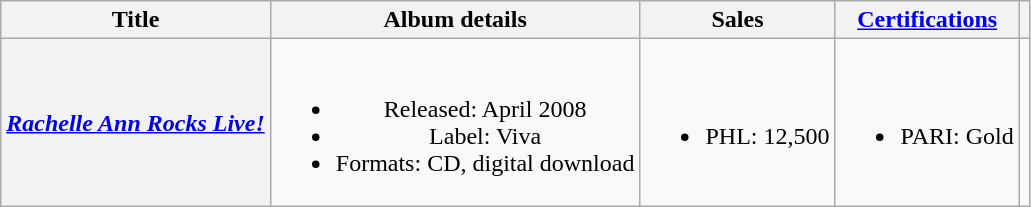<table class="wikitable plainrowheaders" style="text-align:center;">
<tr>
<th scope="col">Title</th>
<th scope="col">Album details</th>
<th scope="col">Sales</th>
<th scope="col"><a href='#'>Certifications</a></th>
<th scope="col"></th>
</tr>
<tr>
<th scope="row"><em><a href='#'>Rachelle Ann Rocks Live!</a></em></th>
<td><br><ul><li>Released: April 2008</li><li>Label: Viva</li><li>Formats: CD, digital download</li></ul></td>
<td><br><ul><li>PHL: 12,500</li></ul></td>
<td><br><ul><li>PARI: Gold</li></ul></td>
<td></td>
</tr>
</table>
